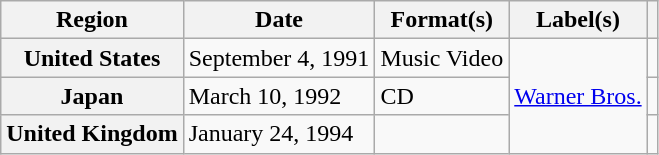<table class="wikitable plainrowheaders">
<tr>
<th scope="col">Region</th>
<th scope="col">Date</th>
<th scope="col">Format(s)</th>
<th scope="col">Label(s)</th>
<th scope="col"></th>
</tr>
<tr>
<th scope="row">United States</th>
<td>September 4, 1991</td>
<td>Music Video</td>
<td rowspan="3"><a href='#'>Warner Bros.</a></td>
<td></td>
</tr>
<tr>
<th scope="row">Japan</th>
<td>March 10, 1992</td>
<td>CD</td>
<td></td>
</tr>
<tr>
<th scope="row">United Kingdom</th>
<td>January 24, 1994</td>
<td></td>
<td></td>
</tr>
</table>
